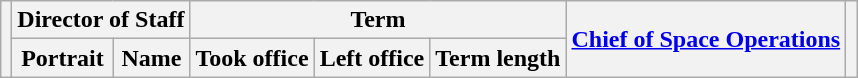<table class="wikitable">
<tr>
<th scope="col" rowspan=2></th>
<th scope="col" colspan=2>Director of Staff</th>
<th scope="col" colspan=3>Term</th>
<th scope="col" rowspan=2><a href='#'>Chief of Space Operations</a></th>
<th scope="col" rowspan=2></th>
</tr>
<tr>
<th scope="col" class="unsortable">Portrait</th>
<th scope="col">Name</th>
<th scope="col">Took office</th>
<th scope="col">Left office</th>
<th scope="col">Term length<br>


</th>
</tr>
</table>
